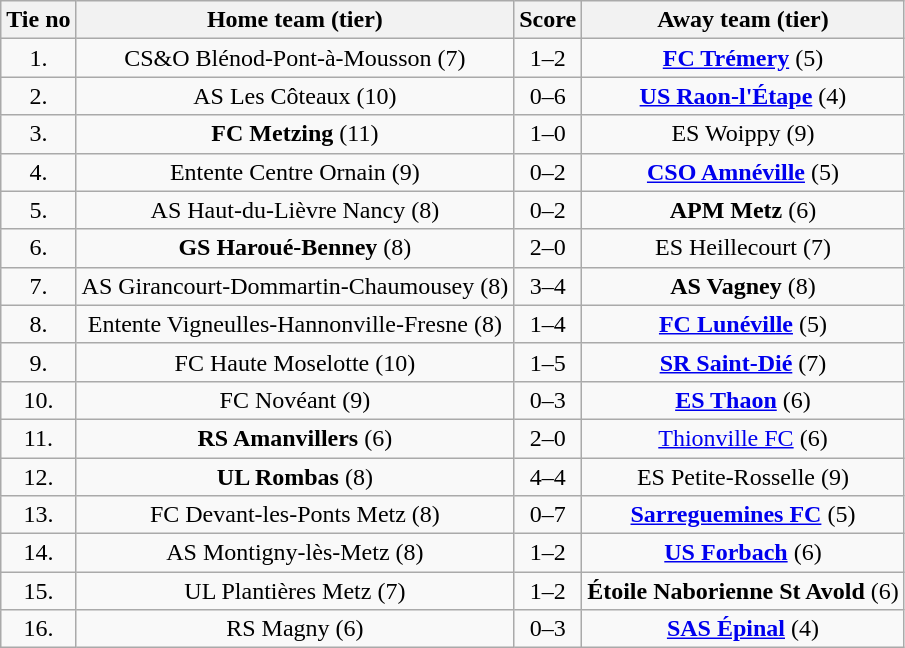<table class="wikitable" style="text-align: center">
<tr>
<th>Tie no</th>
<th>Home team (tier)</th>
<th>Score</th>
<th>Away team (tier)</th>
</tr>
<tr>
<td>1.</td>
<td>CS&O Blénod-Pont-à-Mousson (7)</td>
<td>1–2</td>
<td><strong><a href='#'>FC Trémery</a></strong> (5)</td>
</tr>
<tr>
<td>2.</td>
<td>AS Les Côteaux (10)</td>
<td>0–6</td>
<td><strong><a href='#'>US Raon-l'Étape</a></strong> (4)</td>
</tr>
<tr>
<td>3.</td>
<td><strong>FC Metzing</strong> (11)</td>
<td>1–0</td>
<td>ES Woippy (9)</td>
</tr>
<tr>
<td>4.</td>
<td>Entente Centre Ornain (9)</td>
<td>0–2</td>
<td><strong><a href='#'>CSO Amnéville</a></strong> (5)</td>
</tr>
<tr>
<td>5.</td>
<td>AS Haut-du-Lièvre Nancy (8)</td>
<td>0–2</td>
<td><strong>APM Metz</strong> (6)</td>
</tr>
<tr>
<td>6.</td>
<td><strong>GS Haroué-Benney</strong> (8)</td>
<td>2–0</td>
<td>ES Heillecourt (7)</td>
</tr>
<tr>
<td>7.</td>
<td>AS Girancourt-Dommartin-Chaumousey (8)</td>
<td>3–4</td>
<td><strong>AS Vagney</strong> (8)</td>
</tr>
<tr>
<td>8.</td>
<td>Entente Vigneulles-Hannonville-Fresne (8)</td>
<td>1–4</td>
<td><strong><a href='#'>FC Lunéville</a></strong> (5)</td>
</tr>
<tr>
<td>9.</td>
<td>FC Haute Moselotte (10)</td>
<td>1–5</td>
<td><strong><a href='#'>SR Saint-Dié</a></strong> (7)</td>
</tr>
<tr>
<td>10.</td>
<td>FC Novéant (9)</td>
<td>0–3</td>
<td><strong><a href='#'>ES Thaon</a></strong> (6)</td>
</tr>
<tr>
<td>11.</td>
<td><strong>RS Amanvillers</strong> (6)</td>
<td>2–0</td>
<td><a href='#'>Thionville FC</a> (6)</td>
</tr>
<tr>
<td>12.</td>
<td><strong>UL Rombas</strong> (8)</td>
<td>4–4 </td>
<td>ES Petite-Rosselle (9)</td>
</tr>
<tr>
<td>13.</td>
<td>FC Devant-les-Ponts Metz (8)</td>
<td>0–7</td>
<td><strong><a href='#'>Sarreguemines FC</a></strong> (5)</td>
</tr>
<tr>
<td>14.</td>
<td>AS Montigny-lès-Metz (8)</td>
<td>1–2</td>
<td><strong><a href='#'>US Forbach</a></strong> (6)</td>
</tr>
<tr>
<td>15.</td>
<td>UL Plantières Metz (7)</td>
<td>1–2</td>
<td><strong>Étoile Naborienne St Avold</strong> (6)</td>
</tr>
<tr>
<td>16.</td>
<td>RS Magny (6)</td>
<td>0–3</td>
<td><strong><a href='#'>SAS Épinal</a></strong> (4)</td>
</tr>
</table>
